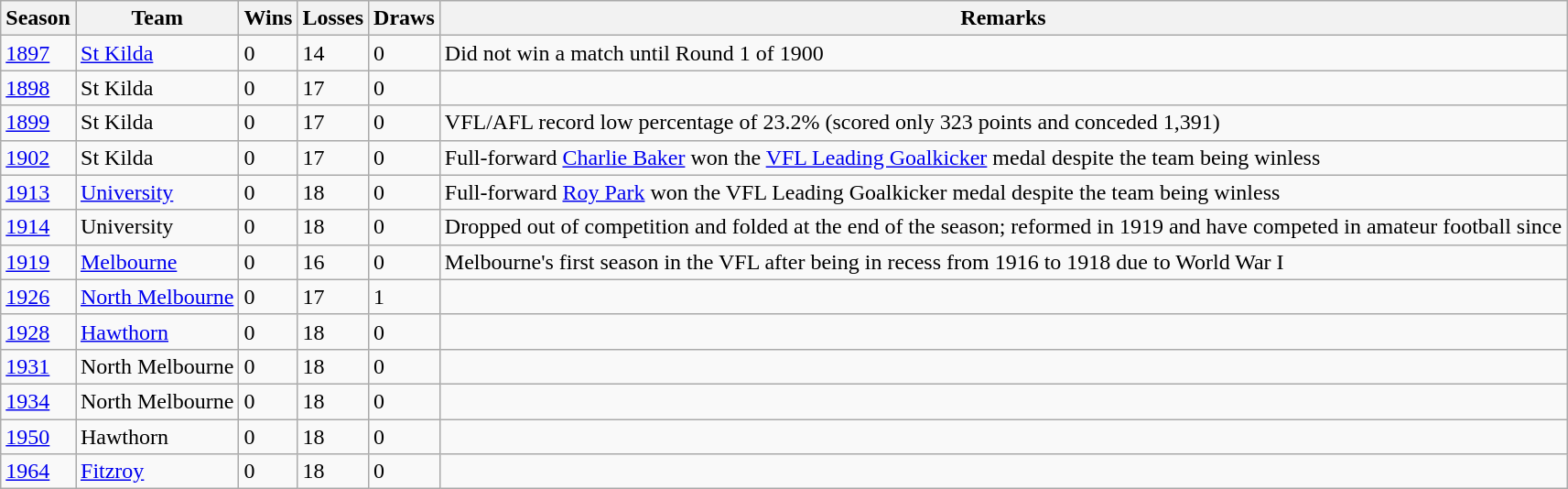<table class="wikitable sortable">
<tr>
<th>Season</th>
<th>Team</th>
<th>Wins</th>
<th>Losses</th>
<th>Draws</th>
<th>Remarks</th>
</tr>
<tr>
<td><a href='#'>1897</a></td>
<td><a href='#'>St Kilda</a></td>
<td>0</td>
<td>14</td>
<td>0</td>
<td>Did not win a match until Round 1 of 1900</td>
</tr>
<tr>
<td><a href='#'>1898</a></td>
<td>St Kilda</td>
<td>0</td>
<td>17</td>
<td>0</td>
<td></td>
</tr>
<tr>
<td><a href='#'>1899</a></td>
<td>St Kilda</td>
<td>0</td>
<td>17</td>
<td>0</td>
<td>VFL/AFL record low percentage of 23.2% (scored only 323 points and conceded 1,391)</td>
</tr>
<tr>
<td><a href='#'>1902</a></td>
<td>St Kilda</td>
<td>0</td>
<td>17</td>
<td>0</td>
<td>Full-forward <a href='#'>Charlie Baker</a> won the <a href='#'>VFL Leading Goalkicker</a> medal despite the team being winless</td>
</tr>
<tr>
<td><a href='#'>1913</a></td>
<td><a href='#'>University</a></td>
<td>0</td>
<td>18</td>
<td>0</td>
<td>Full-forward <a href='#'>Roy Park</a> won the VFL Leading Goalkicker medal despite the team being winless</td>
</tr>
<tr>
<td><a href='#'>1914</a></td>
<td>University</td>
<td>0</td>
<td>18</td>
<td>0</td>
<td>Dropped out of competition and folded at the end of the season; reformed in 1919 and have competed in amateur football since</td>
</tr>
<tr>
<td><a href='#'>1919</a></td>
<td><a href='#'>Melbourne</a></td>
<td>0</td>
<td>16</td>
<td>0</td>
<td>Melbourne's first season in the VFL after being in recess from 1916 to 1918 due to World War I</td>
</tr>
<tr>
<td><a href='#'>1926</a></td>
<td><a href='#'>North Melbourne</a></td>
<td>0</td>
<td>17</td>
<td>1</td>
<td></td>
</tr>
<tr>
<td><a href='#'>1928</a></td>
<td><a href='#'>Hawthorn</a></td>
<td>0</td>
<td>18</td>
<td>0</td>
<td></td>
</tr>
<tr>
<td><a href='#'>1931</a></td>
<td>North Melbourne</td>
<td>0</td>
<td>18</td>
<td>0</td>
<td></td>
</tr>
<tr>
<td><a href='#'>1934</a></td>
<td>North Melbourne</td>
<td>0</td>
<td>18</td>
<td>0</td>
<td></td>
</tr>
<tr>
<td><a href='#'>1950</a></td>
<td>Hawthorn</td>
<td>0</td>
<td>18</td>
<td>0</td>
<td></td>
</tr>
<tr>
<td><a href='#'>1964</a></td>
<td><a href='#'>Fitzroy</a></td>
<td>0</td>
<td>18</td>
<td>0</td>
<td></td>
</tr>
</table>
